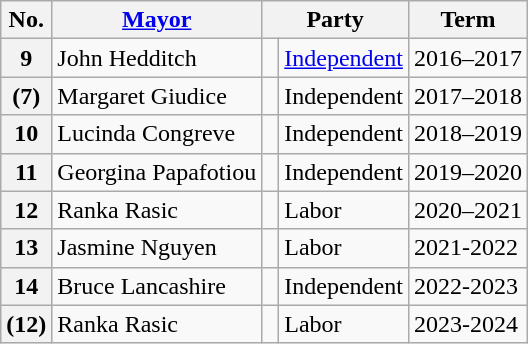<table class="wikitable">
<tr>
<th>No.</th>
<th><a href='#'>Mayor</a></th>
<th colspan="2">Party</th>
<th>Term</th>
</tr>
<tr>
<th style="text-align:center">9</th>
<td>John Hedditch</td>
<td> </td>
<td><a href='#'>Independent</a></td>
<td>2016–2017</td>
</tr>
<tr>
<th style="text-align:center">(7)</th>
<td>Margaret Giudice</td>
<td> </td>
<td>Independent</td>
<td>2017–2018</td>
</tr>
<tr>
<th style="text-align:center">10</th>
<td>Lucinda Congreve</td>
<td> </td>
<td>Independent</td>
<td>2018–2019</td>
</tr>
<tr>
<th style="text-align:center">11</th>
<td>Georgina Papafotiou</td>
<td> </td>
<td>Independent</td>
<td>2019–2020</td>
</tr>
<tr>
<th style="text-align:center">12</th>
<td>Ranka Rasic</td>
<td> </td>
<td>Labor</td>
<td>2020–2021</td>
</tr>
<tr>
<th style="text-align:center">13</th>
<td>Jasmine Nguyen</td>
<td> </td>
<td>Labor</td>
<td>2021-2022</td>
</tr>
<tr>
<th style="text-align:center">14</th>
<td>Bruce Lancashire</td>
<td> </td>
<td>Independent</td>
<td>2022-2023</td>
</tr>
<tr>
<th style="text-align:center">(12)</th>
<td>Ranka Rasic</td>
<td> </td>
<td>Labor</td>
<td>2023-2024</td>
</tr>
</table>
